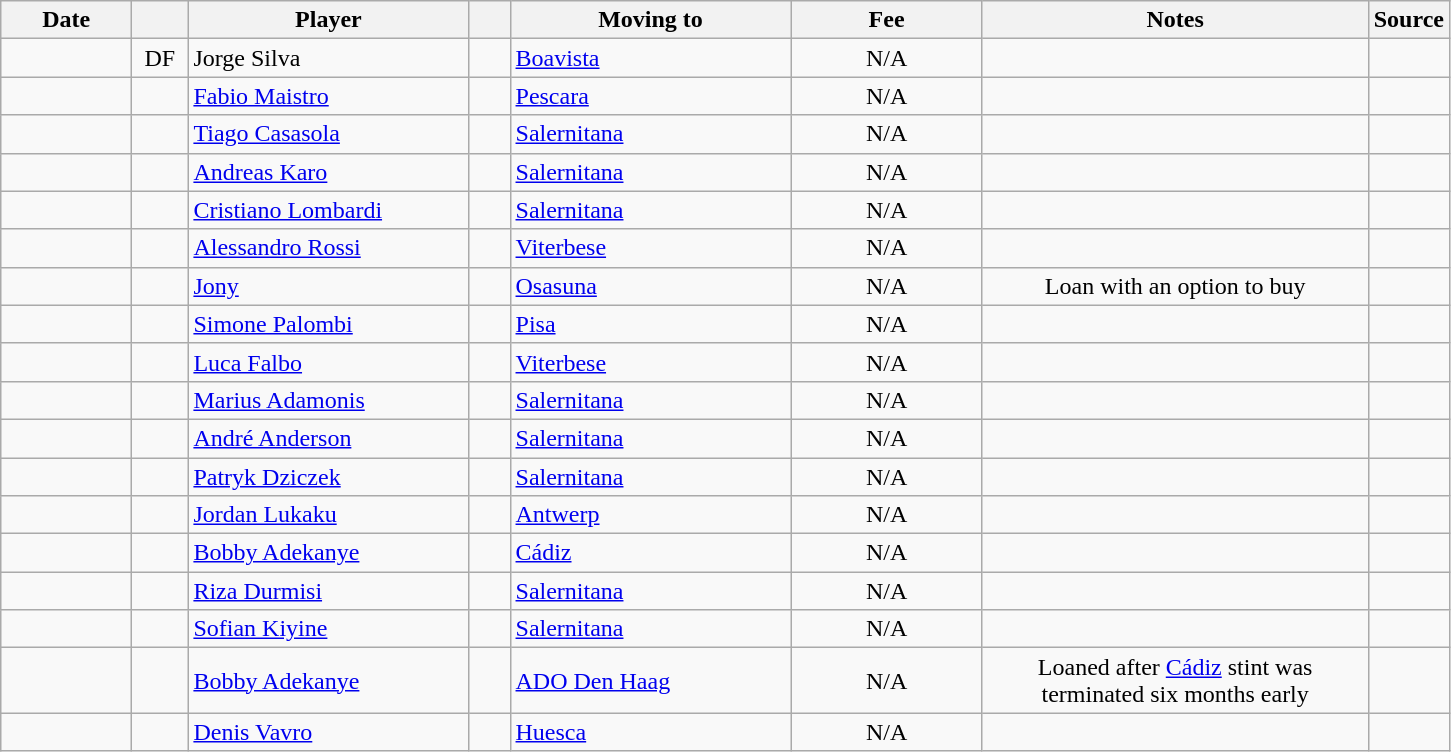<table class="wikitable sortable">
<tr>
<th style="width:80px;">Date</th>
<th style="width:30px;"></th>
<th style="width:180px;">Player</th>
<th style="width:20px;"></th>
<th style="width:180px;">Moving to</th>
<th style="width:120px;" class="unsortable">Fee</th>
<th style="width:250px;" class="unsortable">Notes</th>
<th style="width:20px;">Source</th>
</tr>
<tr>
<td></td>
<td align=center>DF</td>
<td> Jorge Silva</td>
<td align=center></td>
<td> <a href='#'>Boavista</a></td>
<td align=center>N/A</td>
<td align=center></td>
<td></td>
</tr>
<tr>
<td></td>
<td align=center></td>
<td> <a href='#'>Fabio Maistro</a></td>
<td align=center></td>
<td> <a href='#'>Pescara</a></td>
<td align=center>N/A</td>
<td align=center></td>
<td></td>
</tr>
<tr>
<td></td>
<td align=center></td>
<td> <a href='#'>Tiago Casasola</a></td>
<td align=center></td>
<td> <a href='#'>Salernitana</a></td>
<td align=center>N/A</td>
<td align=center></td>
<td></td>
</tr>
<tr>
<td></td>
<td align=center></td>
<td> <a href='#'>Andreas Karo</a></td>
<td align=center></td>
<td> <a href='#'>Salernitana</a></td>
<td align=center>N/A</td>
<td align=center></td>
<td></td>
</tr>
<tr>
<td></td>
<td align=center></td>
<td> <a href='#'>Cristiano Lombardi</a></td>
<td align=center></td>
<td> <a href='#'>Salernitana</a></td>
<td align=center>N/A</td>
<td align=center></td>
<td></td>
</tr>
<tr>
<td></td>
<td align=center></td>
<td> <a href='#'>Alessandro Rossi</a></td>
<td align=center></td>
<td> <a href='#'>Viterbese</a></td>
<td align=center>N/A</td>
<td align=center></td>
<td></td>
</tr>
<tr>
<td></td>
<td align=center></td>
<td> <a href='#'>Jony</a></td>
<td align=center></td>
<td> <a href='#'>Osasuna</a></td>
<td align=center>N/A</td>
<td align=center>Loan with an option to buy</td>
<td></td>
</tr>
<tr>
<td></td>
<td align=center></td>
<td> <a href='#'>Simone Palombi</a></td>
<td align=center></td>
<td> <a href='#'>Pisa</a></td>
<td align=center>N/A</td>
<td align=center></td>
<td></td>
</tr>
<tr>
<td></td>
<td align=center></td>
<td> <a href='#'>Luca Falbo</a></td>
<td align=center></td>
<td> <a href='#'>Viterbese</a></td>
<td align=center>N/A</td>
<td align=center></td>
<td></td>
</tr>
<tr>
<td></td>
<td align=center></td>
<td> <a href='#'>Marius Adamonis</a></td>
<td align=center></td>
<td> <a href='#'>Salernitana</a></td>
<td align=center>N/A</td>
<td align=center></td>
<td></td>
</tr>
<tr>
<td></td>
<td align=center></td>
<td> <a href='#'>André Anderson</a></td>
<td align=center></td>
<td> <a href='#'>Salernitana</a></td>
<td align=center>N/A</td>
<td align=center></td>
<td></td>
</tr>
<tr>
<td></td>
<td align=center></td>
<td> <a href='#'>Patryk Dziczek</a></td>
<td align=center></td>
<td> <a href='#'>Salernitana</a></td>
<td align=center>N/A</td>
<td align=center></td>
<td></td>
</tr>
<tr>
<td></td>
<td align=center></td>
<td> <a href='#'>Jordan Lukaku</a></td>
<td align=center></td>
<td> <a href='#'>Antwerp</a></td>
<td align=center>N/A</td>
<td align=center></td>
<td></td>
</tr>
<tr>
<td></td>
<td align=center></td>
<td> <a href='#'>Bobby Adekanye</a></td>
<td align=center></td>
<td> <a href='#'>Cádiz</a></td>
<td align=center>N/A</td>
<td align=center></td>
<td></td>
</tr>
<tr>
<td></td>
<td align=center></td>
<td> <a href='#'>Riza Durmisi</a></td>
<td align=center></td>
<td> <a href='#'>Salernitana</a></td>
<td align=center>N/A</td>
<td align=center></td>
<td></td>
</tr>
<tr>
<td></td>
<td align=center></td>
<td> <a href='#'>Sofian Kiyine</a></td>
<td align=center></td>
<td> <a href='#'>Salernitana</a></td>
<td align=center>N/A</td>
<td align=center></td>
<td></td>
</tr>
<tr>
<td></td>
<td align=center></td>
<td> <a href='#'>Bobby Adekanye</a></td>
<td align=center></td>
<td> <a href='#'>ADO Den Haag</a></td>
<td align=center>N/A</td>
<td align=center>Loaned after <a href='#'>Cádiz</a> stint was terminated six months early</td>
<td></td>
</tr>
<tr>
<td></td>
<td align=center></td>
<td> <a href='#'>Denis Vavro</a></td>
<td align=center></td>
<td> <a href='#'>Huesca</a></td>
<td align=center>N/A</td>
<td align=center></td>
<td></td>
</tr>
</table>
